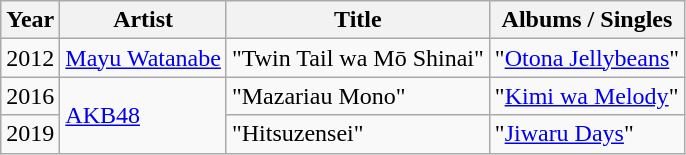<table class="wikitable sortable">
<tr>
<th>Year</th>
<th>Artist</th>
<th>Title</th>
<th>Albums / Singles</th>
</tr>
<tr>
<td>2012</td>
<td><a href='#'>Mayu Watanabe</a></td>
<td>"Twin Tail wa Mō Shinai"</td>
<td>"<a href='#'>Otona Jellybeans</a>"</td>
</tr>
<tr>
<td>2016</td>
<td rowspan="2"><a href='#'>AKB48</a></td>
<td>"Mazariau Mono"</td>
<td>"<a href='#'>Kimi wa Melody</a>"</td>
</tr>
<tr>
<td>2019</td>
<td>"Hitsuzensei"</td>
<td>"<a href='#'>Jiwaru Days</a>"</td>
</tr>
</table>
